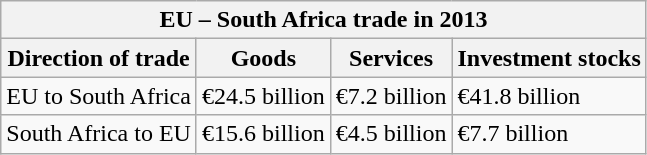<table class="wikitable">
<tr>
<th colspan="5">EU – South Africa trade in 2013</th>
</tr>
<tr>
<th>Direction of trade</th>
<th>Goods</th>
<th>Services</th>
<th>Investment stocks</th>
</tr>
<tr>
<td>EU to South Africa</td>
<td>€24.5 billion</td>
<td>€7.2 billion</td>
<td>€41.8 billion</td>
</tr>
<tr>
<td>South Africa to EU</td>
<td>€15.6 billion</td>
<td>€4.5 billion</td>
<td>€7.7 billion</td>
</tr>
</table>
